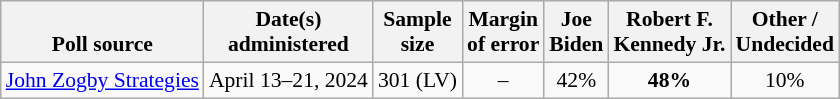<table class="wikitable sortable mw-datatable" style="font-size:90%;text-align:center;line-height:17px">
<tr valign=bottom>
<th>Poll source</th>
<th>Date(s)<br>administered</th>
<th>Sample<br>size</th>
<th>Margin<br>of error</th>
<th class="unsortable">Joe<br>Biden<br></th>
<th class="unsortable">Robert F.<br>Kennedy Jr.<br></th>
<th class="unsortable">Other /<br>Undecided</th>
</tr>
<tr>
<td style="text-align:left;"><a href='#'>John Zogby Strategies</a></td>
<td data-sort-value="2024-05-01">April 13–21, 2024</td>
<td>301 (LV)</td>
<td>–</td>
<td>42%</td>
<td><strong>48%</strong></td>
<td>10%</td>
</tr>
</table>
